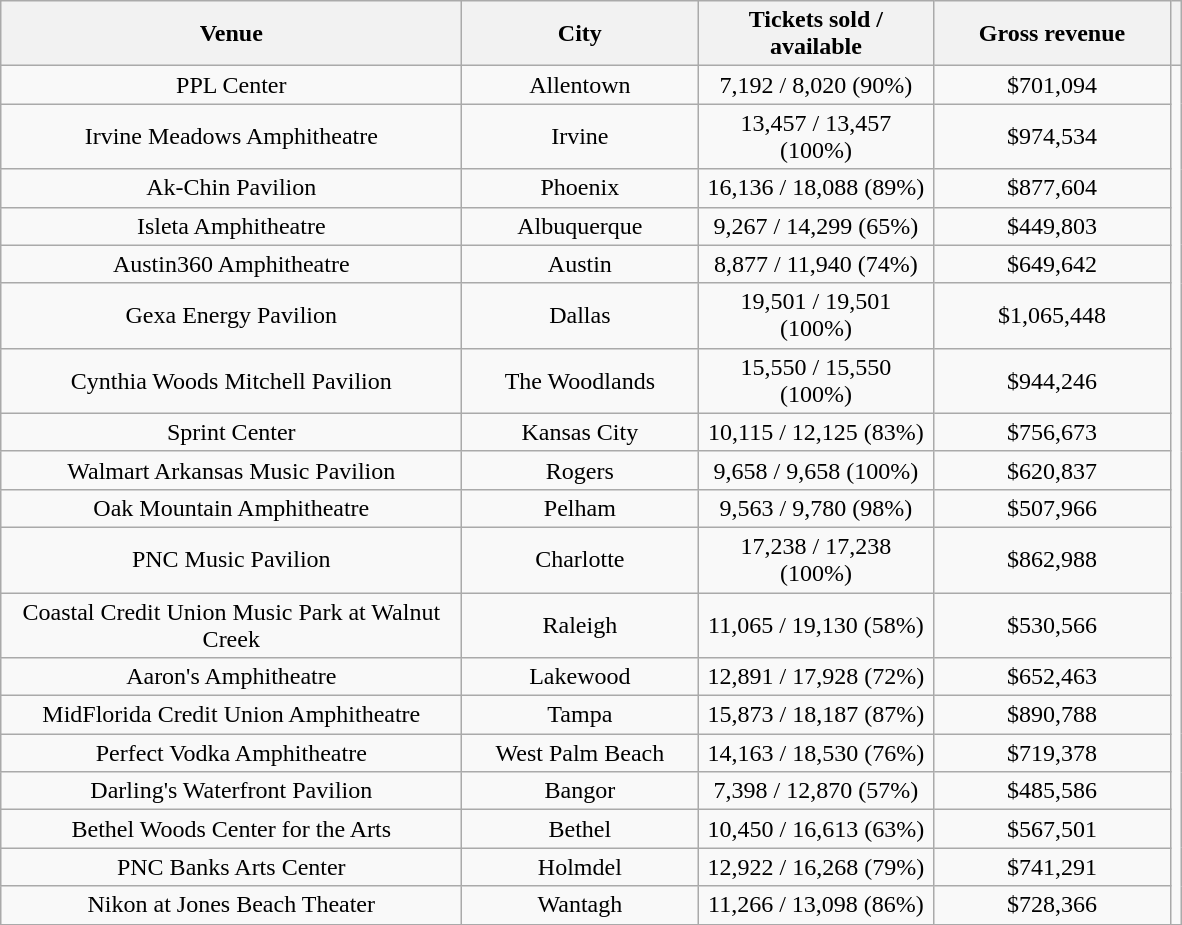<table class="wikitable" style="text-align:center">
<tr>
<th style="width:300px;">Venue</th>
<th style="width:150px;">City</th>
<th style="width:150px;">Tickets sold / available</th>
<th style="width:150px;">Gross revenue</th>
<th></th>
</tr>
<tr>
<td>PPL Center</td>
<td>Allentown</td>
<td>7,192 / 8,020 (90%)</td>
<td>$701,094</td>
<td rowspan="19"></td>
</tr>
<tr>
<td>Irvine Meadows Amphitheatre</td>
<td>Irvine</td>
<td>13,457 / 13,457 (100%)</td>
<td>$974,534</td>
</tr>
<tr>
<td>Ak-Chin Pavilion</td>
<td>Phoenix</td>
<td>16,136 / 18,088 (89%)</td>
<td>$877,604</td>
</tr>
<tr>
<td>Isleta Amphitheatre</td>
<td>Albuquerque</td>
<td>9,267 / 14,299 (65%)</td>
<td>$449,803</td>
</tr>
<tr>
<td>Austin360 Amphitheatre</td>
<td>Austin</td>
<td>8,877 / 11,940 (74%)</td>
<td>$649,642</td>
</tr>
<tr>
<td>Gexa Energy Pavilion</td>
<td>Dallas</td>
<td>19,501 / 19,501 (100%)</td>
<td>$1,065,448</td>
</tr>
<tr>
<td>Cynthia Woods Mitchell Pavilion</td>
<td>The Woodlands</td>
<td>15,550 / 15,550 (100%)</td>
<td>$944,246</td>
</tr>
<tr>
<td>Sprint Center</td>
<td>Kansas City</td>
<td>10,115 / 12,125 (83%)</td>
<td>$756,673</td>
</tr>
<tr>
<td>Walmart Arkansas Music Pavilion</td>
<td>Rogers</td>
<td>9,658 / 9,658 (100%)</td>
<td>$620,837</td>
</tr>
<tr>
<td>Oak Mountain Amphitheatre</td>
<td>Pelham</td>
<td>9,563 / 9,780 (98%)</td>
<td>$507,966</td>
</tr>
<tr>
<td>PNC Music Pavilion</td>
<td>Charlotte</td>
<td>17,238 / 17,238 (100%)</td>
<td>$862,988</td>
</tr>
<tr>
<td>Coastal Credit Union Music Park at Walnut Creek</td>
<td>Raleigh</td>
<td>11,065 / 19,130 (58%)</td>
<td>$530,566</td>
</tr>
<tr>
<td>Aaron's Amphitheatre</td>
<td>Lakewood</td>
<td>12,891 / 17,928 (72%)</td>
<td>$652,463</td>
</tr>
<tr>
<td>MidFlorida Credit Union Amphitheatre</td>
<td>Tampa</td>
<td>15,873 / 18,187 (87%)</td>
<td>$890,788</td>
</tr>
<tr>
<td>Perfect Vodka Amphitheatre</td>
<td>West Palm Beach</td>
<td>14,163 / 18,530 (76%)</td>
<td>$719,378</td>
</tr>
<tr>
<td>Darling's Waterfront Pavilion</td>
<td>Bangor</td>
<td>7,398 / 12,870 (57%)</td>
<td>$485,586</td>
</tr>
<tr>
<td>Bethel Woods Center for the Arts</td>
<td>Bethel</td>
<td>10,450 / 16,613 (63%)</td>
<td>$567,501</td>
</tr>
<tr>
<td>PNC Banks Arts Center</td>
<td>Holmdel</td>
<td>12,922 / 16,268 (79%)</td>
<td>$741,291</td>
</tr>
<tr>
<td>Nikon at Jones Beach Theater</td>
<td>Wantagh</td>
<td>11,266 / 13,098 (86%)</td>
<td>$728,366</td>
</tr>
<tr>
</tr>
</table>
